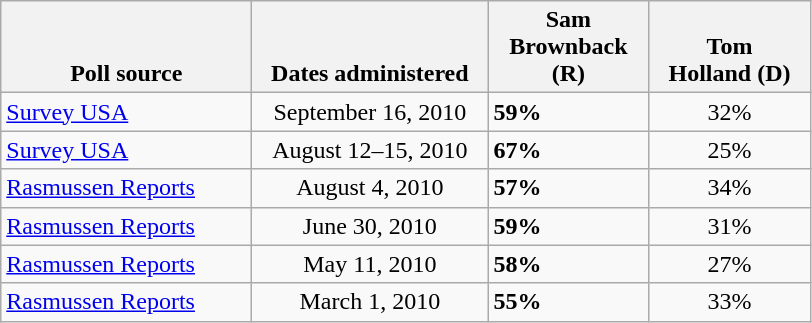<table class="wikitable">
<tr valign=bottom>
<th style="width:160px;">Poll source</th>
<th style="width:150px;">Dates administered</th>
<th style="width:100px;">Sam<br>Brownback (R)</th>
<th style="width:100px;">Tom<br>Holland (D)</th>
</tr>
<tr>
<td><a href='#'>Survey USA</a></td>
<td align=center>September 16, 2010</td>
<td><strong>59%</strong></td>
<td align=center>32%</td>
</tr>
<tr>
<td><a href='#'>Survey USA</a></td>
<td align=center>August 12–15, 2010</td>
<td><strong>67%</strong></td>
<td align=center>25%</td>
</tr>
<tr>
<td><a href='#'>Rasmussen Reports</a></td>
<td align=center>August 4, 2010</td>
<td><strong>57%</strong></td>
<td align=center>34%</td>
</tr>
<tr>
<td><a href='#'>Rasmussen Reports</a></td>
<td align=center>June 30, 2010</td>
<td><strong>59%</strong></td>
<td align=center>31%</td>
</tr>
<tr>
<td><a href='#'>Rasmussen Reports</a></td>
<td align=center>May 11, 2010</td>
<td><strong>58%</strong></td>
<td align=center>27%</td>
</tr>
<tr>
<td><a href='#'>Rasmussen Reports</a></td>
<td align=center>March 1, 2010</td>
<td><strong>55%</strong></td>
<td align=center>33%</td>
</tr>
</table>
